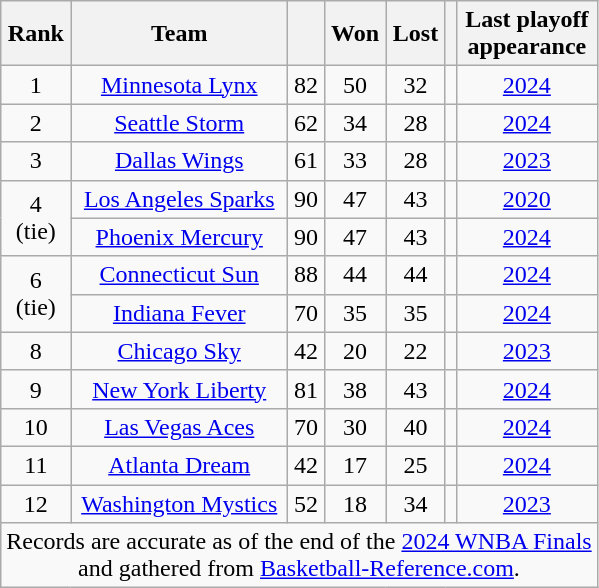<table class="wikitable sortable" style="text-align: center;">
<tr align="center">
<th>Rank</th>
<th>Team</th>
<th></th>
<th>Won</th>
<th>Lost</th>
<th></th>
<th>Last playoff<br>appearance</th>
</tr>
<tr>
<td>1</td>
<td><a href='#'>Minnesota Lynx</a></td>
<td>82</td>
<td>50</td>
<td>32</td>
<td></td>
<td><a href='#'>2024</a></td>
</tr>
<tr>
<td>2</td>
<td><a href='#'>Seattle Storm</a></td>
<td>62</td>
<td>34</td>
<td>28</td>
<td></td>
<td><a href='#'>2024</a></td>
</tr>
<tr>
<td>3</td>
<td><a href='#'>Dallas Wings</a></td>
<td>61</td>
<td>33</td>
<td>28</td>
<td></td>
<td><a href='#'>2023</a></td>
</tr>
<tr>
<td rowspan="2">4<br>(tie)</td>
<td><a href='#'>Los Angeles Sparks</a></td>
<td>90</td>
<td>47</td>
<td>43</td>
<td></td>
<td><a href='#'>2020</a></td>
</tr>
<tr>
<td><a href='#'>Phoenix Mercury</a></td>
<td>90</td>
<td>47</td>
<td>43</td>
<td></td>
<td><a href='#'>2024</a></td>
</tr>
<tr>
<td rowspan="2">6<br>(tie)</td>
<td><a href='#'>Connecticut Sun</a></td>
<td>88</td>
<td>44</td>
<td>44</td>
<td></td>
<td><a href='#'>2024</a></td>
</tr>
<tr>
<td><a href='#'>Indiana Fever</a></td>
<td>70</td>
<td>35</td>
<td>35</td>
<td></td>
<td><a href='#'>2024</a></td>
</tr>
<tr>
<td>8</td>
<td><a href='#'>Chicago Sky</a></td>
<td>42</td>
<td>20</td>
<td>22</td>
<td></td>
<td><a href='#'>2023</a></td>
</tr>
<tr>
<td>9</td>
<td><a href='#'>New York Liberty</a></td>
<td>81</td>
<td>38</td>
<td>43</td>
<td></td>
<td><a href='#'>2024</a></td>
</tr>
<tr>
<td>10</td>
<td><a href='#'>Las Vegas Aces</a></td>
<td>70</td>
<td>30</td>
<td>40</td>
<td></td>
<td><a href='#'>2024</a></td>
</tr>
<tr>
<td>11</td>
<td><a href='#'>Atlanta Dream</a></td>
<td>42</td>
<td>17</td>
<td>25</td>
<td></td>
<td><a href='#'>2024</a></td>
</tr>
<tr>
<td>12</td>
<td><a href='#'>Washington Mystics</a></td>
<td>52</td>
<td>18</td>
<td>34</td>
<td></td>
<td><a href='#'>2023</a></td>
</tr>
<tr class="sortbottom">
<td style="text-align:center;" colspan="7">Records are accurate as of the end of the <a href='#'>2024 WNBA Finals</a><br>and gathered from <a href='#'>Basketball-Reference.com</a>.</td>
</tr>
</table>
